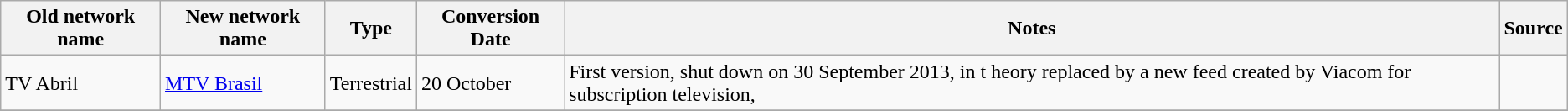<table class="wikitable">
<tr>
<th>Old network name</th>
<th>New network name</th>
<th>Type</th>
<th>Conversion Date</th>
<th>Notes</th>
<th>Source</th>
</tr>
<tr>
<td>TV Abril</td>
<td><a href='#'>MTV Brasil</a></td>
<td>Terrestrial</td>
<td>20 October</td>
<td>First version, shut down on 30 September 2013, in t heory replaced by a new feed created by Viacom for subscription television,</td>
<td></td>
</tr>
<tr>
</tr>
</table>
